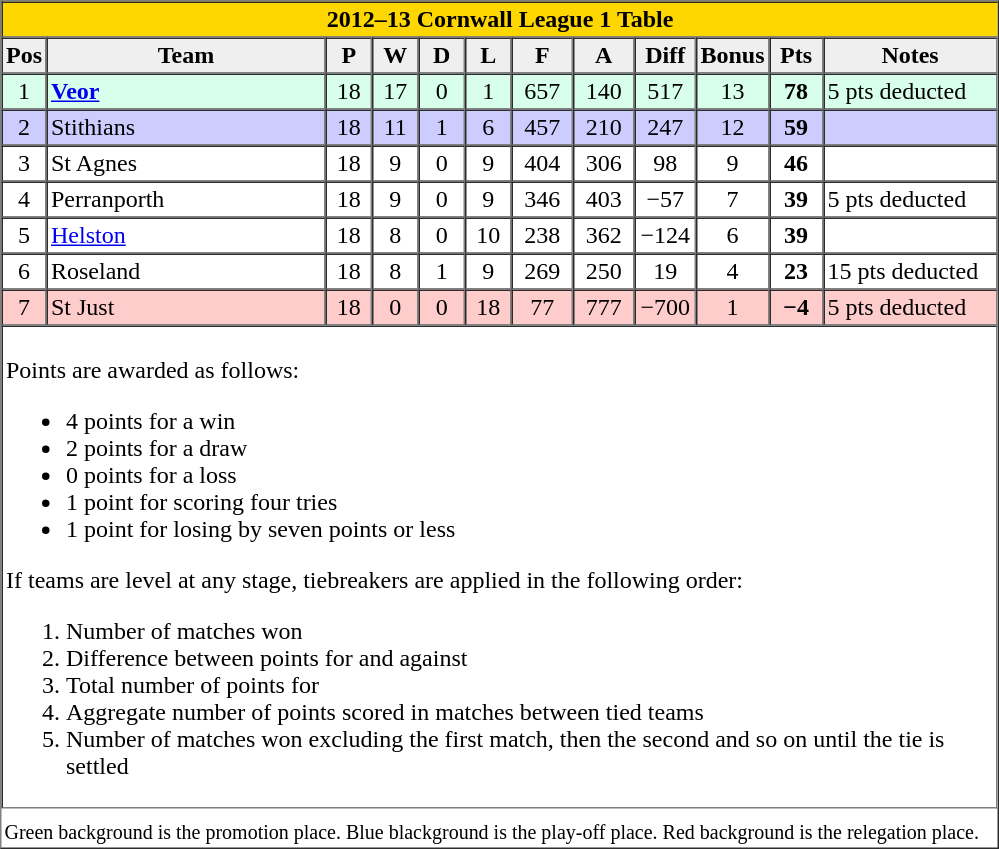<table border="1" cellpadding="2" cellspacing="0">
<tr bgcolor="gold">
<th colspan=13 style="border-right:0px;";>2012–13 Cornwall League 1 Table</th>
</tr>
<tr bgcolor="#efefef">
<th width="20">Pos</th>
<th width="180">Team</th>
<th width="25">P</th>
<th width="25">W</th>
<th width="25">D</th>
<th width="25">L</th>
<th width="35">F</th>
<th width="35">A</th>
<th width="35">Diff</th>
<th width="35">Bonus</th>
<th width="30">Pts</th>
<th width="110">Notes</th>
</tr>
<tr bgcolor=#d8ffeb align=center>
<td>1</td>
<td align=left><strong><a href='#'>Veor</a></strong></td>
<td>18</td>
<td>17</td>
<td>0</td>
<td>1</td>
<td>657</td>
<td>140</td>
<td>517</td>
<td>13</td>
<td><strong>78</strong></td>
<td align=left>5 pts deducted</td>
</tr>
<tr bgcolor=#ccccff align=center>
<td>2</td>
<td align=left>Stithians</td>
<td>18</td>
<td>11</td>
<td>1</td>
<td>6</td>
<td>457</td>
<td>210</td>
<td>247</td>
<td>12</td>
<td><strong>59</strong></td>
<td></td>
</tr>
<tr align=center>
<td>3</td>
<td align=left>St Agnes</td>
<td>18</td>
<td>9</td>
<td>0</td>
<td>9</td>
<td>404</td>
<td>306</td>
<td>98</td>
<td>9</td>
<td><strong>46</strong></td>
<td></td>
</tr>
<tr align=center>
<td>4</td>
<td align=left>Perranporth</td>
<td>18</td>
<td>9</td>
<td>0</td>
<td>9</td>
<td>346</td>
<td>403</td>
<td>−57</td>
<td>7</td>
<td><strong>39</strong></td>
<td align=left>5 pts deducted</td>
</tr>
<tr align=center>
<td>5</td>
<td align=left><a href='#'>Helston</a></td>
<td>18</td>
<td>8</td>
<td>0</td>
<td>10</td>
<td>238</td>
<td>362</td>
<td>−124</td>
<td>6</td>
<td><strong>39</strong></td>
<td></td>
</tr>
<tr align=center>
<td>6</td>
<td align=left>Roseland</td>
<td>18</td>
<td>8</td>
<td>1</td>
<td>9</td>
<td>269</td>
<td>250</td>
<td>19</td>
<td>4</td>
<td><strong>23</strong></td>
<td align=left>15 pts deducted</td>
</tr>
<tr bgcolor=#ffcccc align=center>
<td>7</td>
<td align=left>St Just</td>
<td>18</td>
<td>0</td>
<td>0</td>
<td>18</td>
<td>77</td>
<td>777</td>
<td>−700</td>
<td>1</td>
<td><strong>−4</strong></td>
<td align=left>5 pts deducted</td>
</tr>
<tr bgcolor=#ffffff>
<td colspan="13"><br>Points are awarded as follows:<ul><li>4 points for a win</li><li>2 points for a draw</li><li>0 points for a loss</li><li>1 point for scoring four tries</li><li>1 point for losing by seven points or less</li></ul>If teams are level at any stage, tiebreakers are applied in the following order:<ol><li>Number of matches won</li><li>Difference between points for and against</li><li>Total number of points for</li><li>Aggregate number of points scored in matches between tied teams</li><li>Number of matches won excluding the first match, then the second and so on until the tie is settled</li></ol></td>
</tr>
<tr |align=centre|>
<td colspan="12" style="border:0px"></td>
</tr>
<tr align=centre>
<td colspan="12" style="border:0px" align=centre><small>Green background is the promotion place. Blue blackground is the play-off place. Red background is the relegation place.</small></td>
</tr>
</table>
